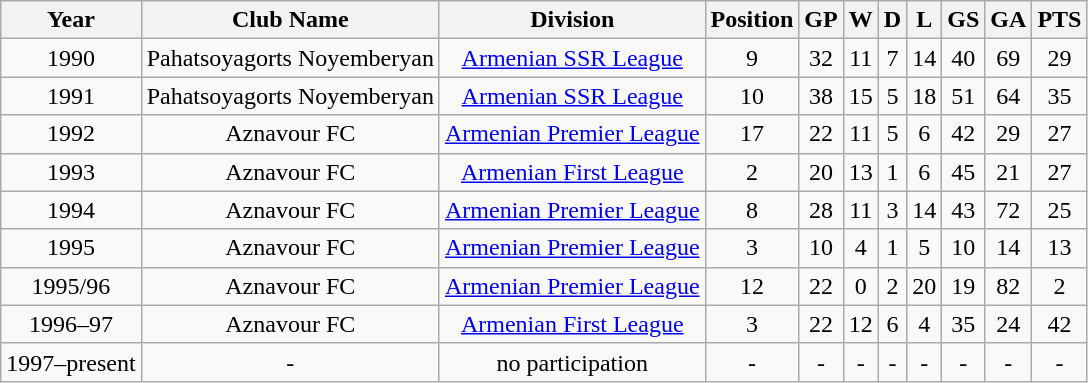<table class="wikitable" style="text-align: center;">
<tr>
<th>Year</th>
<th>Club Name</th>
<th>Division</th>
<th>Position</th>
<th>GP</th>
<th>W</th>
<th>D</th>
<th>L</th>
<th>GS</th>
<th>GA</th>
<th>PTS</th>
</tr>
<tr>
<td>1990</td>
<td>Pahatsoyagorts Noyemberyan</td>
<td><a href='#'>Armenian SSR League</a></td>
<td>9</td>
<td>32</td>
<td>11</td>
<td>7</td>
<td>14</td>
<td>40</td>
<td>69</td>
<td>29</td>
</tr>
<tr>
<td>1991</td>
<td>Pahatsoyagorts Noyemberyan</td>
<td><a href='#'>Armenian SSR League</a></td>
<td>10</td>
<td>38</td>
<td>15</td>
<td>5</td>
<td>18</td>
<td>51</td>
<td>64</td>
<td>35</td>
</tr>
<tr>
<td>1992</td>
<td>Aznavour FC</td>
<td><a href='#'>Armenian Premier League</a></td>
<td>17</td>
<td>22</td>
<td>11</td>
<td>5</td>
<td>6</td>
<td>42</td>
<td>29</td>
<td>27</td>
</tr>
<tr>
<td>1993</td>
<td>Aznavour FC</td>
<td><a href='#'>Armenian First League</a></td>
<td>2</td>
<td>20</td>
<td>13</td>
<td>1</td>
<td>6</td>
<td>45</td>
<td>21</td>
<td>27</td>
</tr>
<tr>
<td>1994</td>
<td>Aznavour FC</td>
<td><a href='#'>Armenian Premier League</a></td>
<td>8</td>
<td>28</td>
<td>11</td>
<td>3</td>
<td>14</td>
<td>43</td>
<td>72</td>
<td>25</td>
</tr>
<tr>
<td>1995</td>
<td>Aznavour FC</td>
<td><a href='#'>Armenian Premier League</a></td>
<td>3</td>
<td>10</td>
<td>4</td>
<td>1</td>
<td>5</td>
<td>10</td>
<td>14</td>
<td>13</td>
</tr>
<tr>
<td>1995/96</td>
<td>Aznavour FC</td>
<td><a href='#'>Armenian Premier League</a></td>
<td>12</td>
<td>22</td>
<td>0</td>
<td>2</td>
<td>20</td>
<td>19</td>
<td>82</td>
<td>2</td>
</tr>
<tr>
<td>1996–97</td>
<td>Aznavour FC</td>
<td><a href='#'>Armenian First League</a></td>
<td>3</td>
<td>22</td>
<td>12</td>
<td>6</td>
<td>4</td>
<td>35</td>
<td>24</td>
<td>42</td>
</tr>
<tr>
<td>1997–present</td>
<td>-</td>
<td>no participation</td>
<td>-</td>
<td>-</td>
<td>-</td>
<td>-</td>
<td>-</td>
<td>-</td>
<td>-</td>
<td>-</td>
</tr>
</table>
